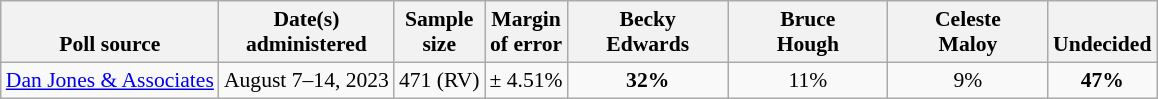<table class="wikitable" style="font-size:90%;text-align:center;">
<tr valign=bottom>
<th>Poll source</th>
<th>Date(s)<br>administered</th>
<th>Sample<br>size</th>
<th>Margin<br>of error</th>
<th style="width:100px;">Becky<br>Edwards</th>
<th style="width:100px;">Bruce<br>Hough</th>
<th style="width:100px;">Celeste<br>Maloy</th>
<th>Undecided</th>
</tr>
<tr>
<td style="text-align:left;"><a href='#'>Dan Jones & Associates</a></td>
<td>August 7–14, 2023</td>
<td>471 (RV)</td>
<td>± 4.51%</td>
<td><strong>32%</strong></td>
<td>11%</td>
<td>9%</td>
<td><strong>47%</strong></td>
</tr>
</table>
